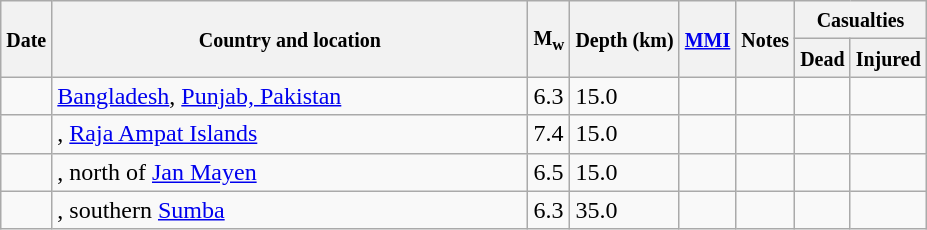<table class="wikitable sortable sort-under" style="border:1px black; margin-left:1em;">
<tr>
<th rowspan="2"><small>Date</small></th>
<th rowspan="2" style="width: 310px"><small>Country and location</small></th>
<th rowspan="2"><small>M<sub>w</sub></small></th>
<th rowspan="2"><small>Depth (km)</small></th>
<th rowspan="2"><small><a href='#'>MMI</a></small></th>
<th rowspan="2" class="unsortable"><small>Notes</small></th>
<th colspan="2"><small>Casualties</small></th>
</tr>
<tr>
<th><small>Dead</small></th>
<th><small>Injured</small></th>
</tr>
<tr>
<td></td>
<td> <a href='#'>Bangladesh</a>, <a href='#'>Punjab, Pakistan</a></td>
<td>6.3</td>
<td>15.0</td>
<td></td>
<td></td>
<td></td>
<td></td>
</tr>
<tr>
<td></td>
<td>, <a href='#'>Raja Ampat Islands</a></td>
<td>7.4</td>
<td>15.0</td>
<td></td>
<td></td>
<td></td>
<td></td>
</tr>
<tr>
<td></td>
<td>, north of <a href='#'>Jan Mayen</a></td>
<td>6.5</td>
<td>15.0</td>
<td></td>
<td></td>
<td></td>
<td></td>
</tr>
<tr>
<td></td>
<td>, southern <a href='#'>Sumba</a></td>
<td>6.3</td>
<td>35.0</td>
<td></td>
<td></td>
<td></td>
<td></td>
</tr>
</table>
